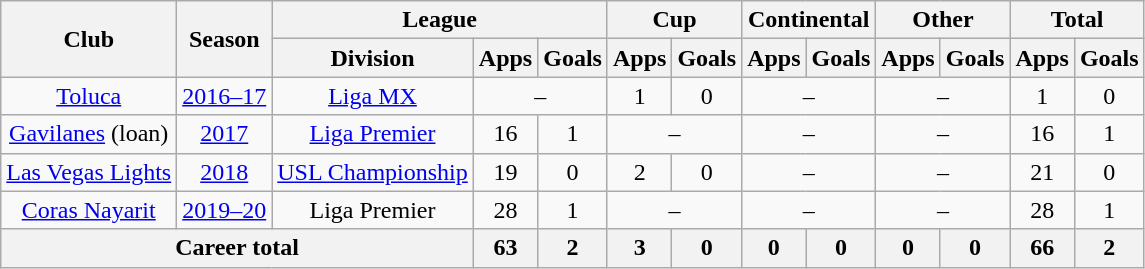<table class="wikitable" style="text-align: center">
<tr>
<th rowspan="2">Club</th>
<th rowspan="2">Season</th>
<th colspan="3">League</th>
<th colspan="2">Cup</th>
<th colspan="2">Continental</th>
<th colspan="2">Other</th>
<th colspan="2">Total</th>
</tr>
<tr>
<th>Division</th>
<th>Apps</th>
<th>Goals</th>
<th>Apps</th>
<th>Goals</th>
<th>Apps</th>
<th>Goals</th>
<th>Apps</th>
<th>Goals</th>
<th>Apps</th>
<th>Goals</th>
</tr>
<tr>
<td><a href='#'>Toluca</a></td>
<td><a href='#'>2016–17</a></td>
<td><a href='#'>Liga MX</a></td>
<td colspan="2">–</td>
<td>1</td>
<td>0</td>
<td colspan="2">–</td>
<td colspan="2">–</td>
<td>1</td>
<td>0</td>
</tr>
<tr>
<td><a href='#'>Gavilanes</a> (loan)</td>
<td><a href='#'>2017</a></td>
<td><a href='#'>Liga Premier</a></td>
<td>16</td>
<td>1</td>
<td colspan="2">–</td>
<td colspan="2">–</td>
<td colspan="2">–</td>
<td>16</td>
<td>1</td>
</tr>
<tr>
<td><a href='#'>Las Vegas Lights</a></td>
<td><a href='#'>2018</a></td>
<td><a href='#'>USL Championship</a></td>
<td>19</td>
<td>0</td>
<td>2</td>
<td>0</td>
<td colspan="2">–</td>
<td colspan="2">–</td>
<td>21</td>
<td>0</td>
</tr>
<tr>
<td><a href='#'>Coras Nayarit</a></td>
<td><a href='#'>2019–20</a></td>
<td>Liga Premier</td>
<td>28</td>
<td>1</td>
<td colspan="2">–</td>
<td colspan="2">–</td>
<td colspan="2">–</td>
<td>28</td>
<td>1</td>
</tr>
<tr>
<th colspan=3>Career total</th>
<th>63</th>
<th>2</th>
<th>3</th>
<th>0</th>
<th>0</th>
<th>0</th>
<th>0</th>
<th>0</th>
<th>66</th>
<th>2</th>
</tr>
</table>
